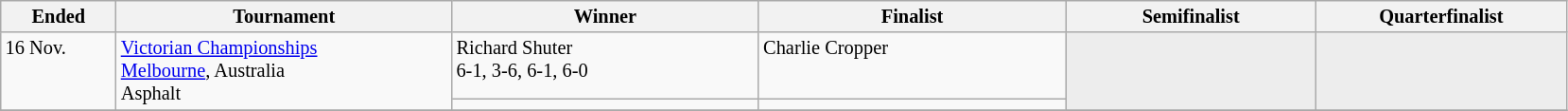<table class="wikitable" style="font-size:85%;">
<tr>
<th width="75">Ended</th>
<th width="230">Tournament</th>
<th width="210">Winner</th>
<th width="210">Finalist</th>
<th width="170">Semifinalist</th>
<th width="170">Quarterfinalist</th>
</tr>
<tr valign=top>
<td rowspan=2>16 Nov.</td>
<td rowspan=2><a href='#'>Victorian Championships</a><br><a href='#'>Melbourne</a>, Australia<br>Asphalt</td>
<td> Richard Shuter<br>6-1, 3-6, 6-1, 6-0</td>
<td> Charlie Cropper</td>
<td style="background:#ededed;" rowspan=2></td>
<td style="background:#ededed;" rowspan=2></td>
</tr>
<tr valign=top>
<td></td>
<td></td>
</tr>
<tr valign=top>
</tr>
</table>
